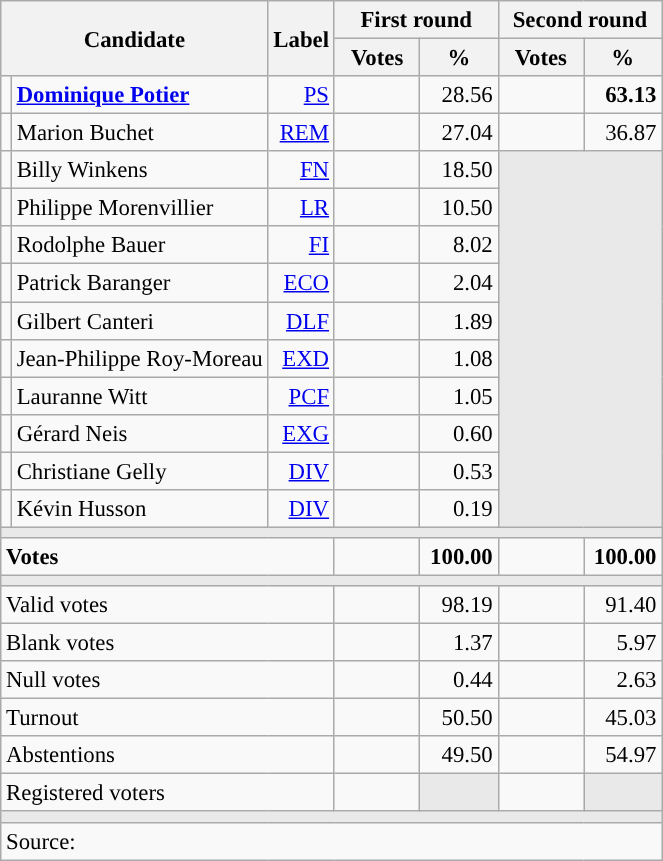<table class="wikitable" style="text-align:right;font-size:95%;">
<tr>
<th rowspan="2" colspan="2">Candidate</th>
<th rowspan="2">Label</th>
<th colspan="2">First round</th>
<th colspan="2">Second round</th>
</tr>
<tr>
<th style="width:50px;">Votes</th>
<th style="width:45px;">%</th>
<th style="width:50px;">Votes</th>
<th style="width:45px;">%</th>
</tr>
<tr>
<td style="color:inherit;background:"></td>
<td style="text-align:left;"><strong><a href='#'>Dominique Potier</a></strong></td>
<td><a href='#'>PS</a></td>
<td></td>
<td>28.56</td>
<td><strong></strong></td>
<td><strong>63.13</strong></td>
</tr>
<tr>
<td style="color:inherit;background:"></td>
<td style="text-align:left;">Marion Buchet</td>
<td><a href='#'>REM</a></td>
<td></td>
<td>27.04</td>
<td></td>
<td>36.87</td>
</tr>
<tr>
<td style="color:inherit;background:"></td>
<td style="text-align:left;">Billy Winkens</td>
<td><a href='#'>FN</a></td>
<td></td>
<td>18.50</td>
<td colspan="2" rowspan="10" style="background:#E9E9E9;"></td>
</tr>
<tr>
<td style="color:inherit;background:"></td>
<td style="text-align:left;">Philippe Morenvillier</td>
<td><a href='#'>LR</a></td>
<td></td>
<td>10.50</td>
</tr>
<tr>
<td style="color:inherit;background:"></td>
<td style="text-align:left;">Rodolphe Bauer</td>
<td><a href='#'>FI</a></td>
<td></td>
<td>8.02</td>
</tr>
<tr>
<td style="color:inherit;background:"></td>
<td style="text-align:left;">Patrick Baranger</td>
<td><a href='#'>ECO</a></td>
<td></td>
<td>2.04</td>
</tr>
<tr>
<td style="color:inherit;background:"></td>
<td style="text-align:left;">Gilbert Canteri</td>
<td><a href='#'>DLF</a></td>
<td></td>
<td>1.89</td>
</tr>
<tr>
<td style="color:inherit;background:"></td>
<td style="text-align:left;">Jean-Philippe Roy-Moreau</td>
<td><a href='#'>EXD</a></td>
<td></td>
<td>1.08</td>
</tr>
<tr>
<td style="color:inherit;background:"></td>
<td style="text-align:left;">Lauranne Witt</td>
<td><a href='#'>PCF</a></td>
<td></td>
<td>1.05</td>
</tr>
<tr>
<td style="color:inherit;background:"></td>
<td style="text-align:left;">Gérard Neis</td>
<td><a href='#'>EXG</a></td>
<td></td>
<td>0.60</td>
</tr>
<tr>
<td style="color:inherit;background:"></td>
<td style="text-align:left;">Christiane Gelly</td>
<td><a href='#'>DIV</a></td>
<td></td>
<td>0.53</td>
</tr>
<tr>
<td style="color:inherit;background:"></td>
<td style="text-align:left;">Kévin Husson</td>
<td><a href='#'>DIV</a></td>
<td></td>
<td>0.19</td>
</tr>
<tr>
<td colspan="7" style="background:#E9E9E9;"></td>
</tr>
<tr style="font-weight:bold;">
<td colspan="3" style="text-align:left;">Votes</td>
<td></td>
<td>100.00</td>
<td></td>
<td>100.00</td>
</tr>
<tr>
<td colspan="7" style="background:#E9E9E9;"></td>
</tr>
<tr>
<td colspan="3" style="text-align:left;">Valid votes</td>
<td></td>
<td>98.19</td>
<td></td>
<td>91.40</td>
</tr>
<tr>
<td colspan="3" style="text-align:left;">Blank votes</td>
<td></td>
<td>1.37</td>
<td></td>
<td>5.97</td>
</tr>
<tr>
<td colspan="3" style="text-align:left;">Null votes</td>
<td></td>
<td>0.44</td>
<td></td>
<td>2.63</td>
</tr>
<tr>
<td colspan="3" style="text-align:left;">Turnout</td>
<td></td>
<td>50.50</td>
<td></td>
<td>45.03</td>
</tr>
<tr>
<td colspan="3" style="text-align:left;">Abstentions</td>
<td></td>
<td>49.50</td>
<td></td>
<td>54.97</td>
</tr>
<tr>
<td colspan="3" style="text-align:left;">Registered voters</td>
<td></td>
<td style="background:#E9E9E9;"></td>
<td></td>
<td style="background:#E9E9E9;"></td>
</tr>
<tr>
<td colspan="7" style="background:#E9E9E9;"></td>
</tr>
<tr>
<td colspan="7" style="text-align:left;">Source: </td>
</tr>
</table>
